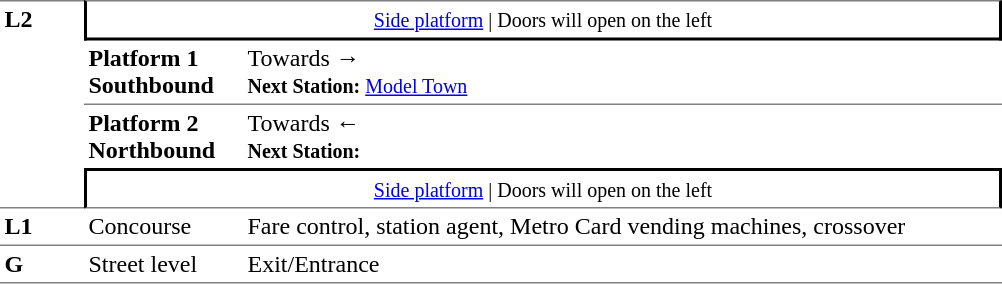<table table border=0 cellspacing=0 cellpadding=3>
<tr>
<td style="border-top:solid 1px grey;border-bottom:solid 1px grey;" width=50 rowspan=4 valign=top><strong>L2</strong></td>
<td style="border-top:solid 1px grey;border-right:solid 2px black;border-left:solid 2px black;border-bottom:solid 2px black;text-align:center;" colspan=2><small><a href='#'>Side platform</a> | Doors will open on the left </small></td>
</tr>
<tr>
<td style="border-bottom:solid 1px grey;" width=100><span><strong>Platform 1</strong><br><strong>Southbound</strong></span></td>
<td style="border-bottom:solid 1px grey;" width=500>Towards → <br><small><strong>Next Station:</strong> <a href='#'>Model Town</a></small></td>
</tr>
<tr>
<td><span><strong>Platform 2</strong><br><strong>Northbound</strong></span></td>
<td><span></span>Towards ← <br><small><strong>Next Station:</strong> </small></td>
</tr>
<tr>
<td style="border-top:solid 2px black;border-right:solid 2px black;border-left:solid 2px black;border-bottom:solid 1px grey;text-align:center;" colspan=2><small><a href='#'>Side platform</a> | Doors will open on the left </small></td>
</tr>
<tr>
<td valign=top><strong>L1</strong></td>
<td valign=top>Concourse</td>
<td valign=top>Fare control, station agent, Metro Card vending machines, crossover</td>
</tr>
<tr>
<td style="border-bottom:solid 1px grey;border-top:solid 1px grey;" width=50 valign=top><strong>G</strong></td>
<td style="border-top:solid 1px grey;border-bottom:solid 1px grey;" width=100 valign=top>Street level</td>
<td style="border-top:solid 1px grey;border-bottom:solid 1px grey;" width=500 valign=top>Exit/Entrance</td>
</tr>
</table>
